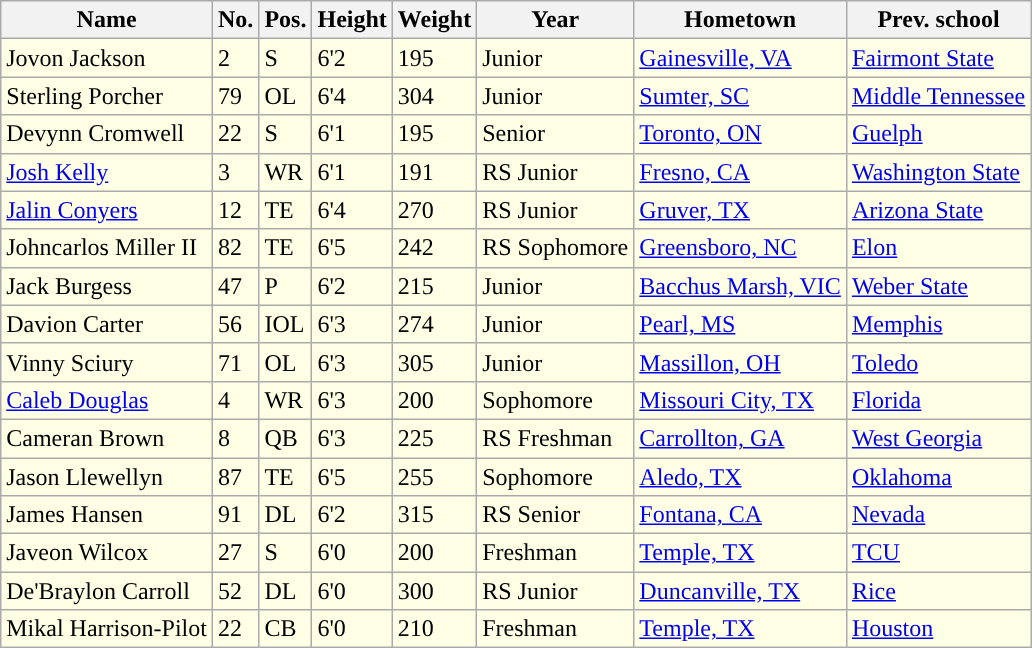<table class="wikitable sortable">
<tr>
<th>Name</th>
<th>No.</th>
<th>Pos.</th>
<th>Height</th>
<th>Weight</th>
<th>Year</th>
<th>Hometown</th>
<th class="unsortable">Prev. school</th>
</tr>
<tr style="background:#FFFFE6;">
<td>Jovon Jackson</td>
<td>2</td>
<td>S</td>
<td>6'2</td>
<td>195</td>
<td>Junior</td>
<td><a href='#'>Gainesville, VA</a></td>
<td><a href='#'>Fairmont State</a></td>
</tr>
<tr style="background:#FFFFE6;">
<td>Sterling Porcher</td>
<td>79</td>
<td>OL</td>
<td>6'4</td>
<td>304</td>
<td>Junior</td>
<td><a href='#'>Sumter, SC</a></td>
<td><a href='#'>Middle Tennessee</a></td>
</tr>
<tr style="background:#FFFFE6;">
<td>Devynn Cromwell</td>
<td>22</td>
<td>S</td>
<td>6'1</td>
<td>195</td>
<td>Senior</td>
<td><a href='#'>Toronto, ON</a></td>
<td><a href='#'>Guelph</a></td>
</tr>
<tr style="background:#FFFFE6;">
<td><a href='#'>Josh Kelly</a></td>
<td>3</td>
<td>WR</td>
<td>6'1</td>
<td>191</td>
<td>RS Junior</td>
<td><a href='#'>Fresno, CA</a></td>
<td><a href='#'>Washington State</a></td>
</tr>
<tr style="background:#FFFFE6;">
<td><a href='#'>Jalin Conyers</a></td>
<td>12</td>
<td>TE</td>
<td>6'4</td>
<td>270</td>
<td>RS Junior</td>
<td><a href='#'>Gruver, TX</a></td>
<td><a href='#'>Arizona State</a></td>
</tr>
<tr style="background:#FFFFE6;">
<td>Johncarlos Miller II</td>
<td>82</td>
<td>TE</td>
<td>6'5</td>
<td>242</td>
<td>RS Sophomore</td>
<td><a href='#'>Greensboro, NC</a></td>
<td><a href='#'>Elon</a></td>
</tr>
<tr style="background:#FFFFE6;">
<td>Jack Burgess</td>
<td>47</td>
<td>P</td>
<td>6'2</td>
<td>215</td>
<td>Junior</td>
<td><a href='#'>Bacchus Marsh, VIC</a></td>
<td><a href='#'>Weber State</a></td>
</tr>
<tr style="background:#FFFFE6;">
<td>Davion Carter</td>
<td>56</td>
<td>IOL</td>
<td>6'3</td>
<td>274</td>
<td>Junior</td>
<td><a href='#'>Pearl, MS</a></td>
<td><a href='#'>Memphis</a></td>
</tr>
<tr style="background:#FFFFE6;">
<td>Vinny Sciury</td>
<td>71</td>
<td>OL</td>
<td>6'3</td>
<td>305</td>
<td>Junior</td>
<td><a href='#'>Massillon, OH</a></td>
<td><a href='#'>Toledo</a></td>
</tr>
<tr style="background:#FFFFE6;">
<td><a href='#'>Caleb Douglas</a></td>
<td>4</td>
<td>WR</td>
<td>6'3</td>
<td>200</td>
<td>Sophomore</td>
<td><a href='#'>Missouri City, TX</a></td>
<td><a href='#'>Florida</a></td>
</tr>
<tr style="background:#FFFFE6;">
<td>Cameran Brown</td>
<td>8</td>
<td>QB</td>
<td>6'3</td>
<td>225</td>
<td>RS Freshman</td>
<td><a href='#'>Carrollton, GA</a></td>
<td><a href='#'>West Georgia</a></td>
</tr>
<tr style="background:#FFFFE6;">
<td>Jason Llewellyn</td>
<td>87</td>
<td>TE</td>
<td>6'5</td>
<td>255</td>
<td>Sophomore</td>
<td><a href='#'>Aledo, TX</a></td>
<td><a href='#'>Oklahoma</a></td>
</tr>
<tr style="background:#FFFFE6;">
<td>James Hansen</td>
<td>91</td>
<td>DL</td>
<td>6'2</td>
<td>315</td>
<td>RS Senior</td>
<td><a href='#'>Fontana, CA</a></td>
<td><a href='#'>Nevada</a></td>
</tr>
<tr style="background:#FFFFE6;">
<td>Javeon Wilcox</td>
<td>27</td>
<td>S</td>
<td>6'0</td>
<td>200</td>
<td>Freshman</td>
<td><a href='#'>Temple, TX</a></td>
<td><a href='#'>TCU</a></td>
</tr>
<tr style="background:#FFFFE6;">
<td>De'Braylon Carroll</td>
<td>52</td>
<td>DL</td>
<td>6'0</td>
<td>300</td>
<td>RS Junior</td>
<td><a href='#'>Duncanville, TX</a></td>
<td><a href='#'>Rice</a></td>
</tr>
<tr style="background:#FFFFE6;">
<td>Mikal Harrison-Pilot</td>
<td>22</td>
<td>CB</td>
<td>6'0</td>
<td>210</td>
<td>Freshman</td>
<td><a href='#'>Temple, TX</a></td>
<td><a href='#'>Houston</a></td>
</tr>
</table>
